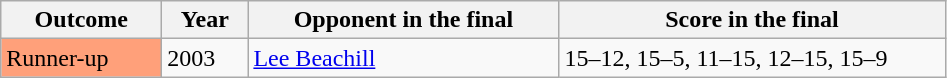<table class="sortable wikitable">
<tr>
<th width="100">Outcome</th>
<th width="50">Year</th>
<th width="200">Opponent in the final</th>
<th width="250">Score in the final</th>
</tr>
<tr>
<td bgcolor="ffa07a">Runner-up</td>
<td>2003</td>
<td>   <a href='#'>Lee Beachill</a></td>
<td>15–12, 15–5, 11–15, 12–15, 15–9</td>
</tr>
</table>
